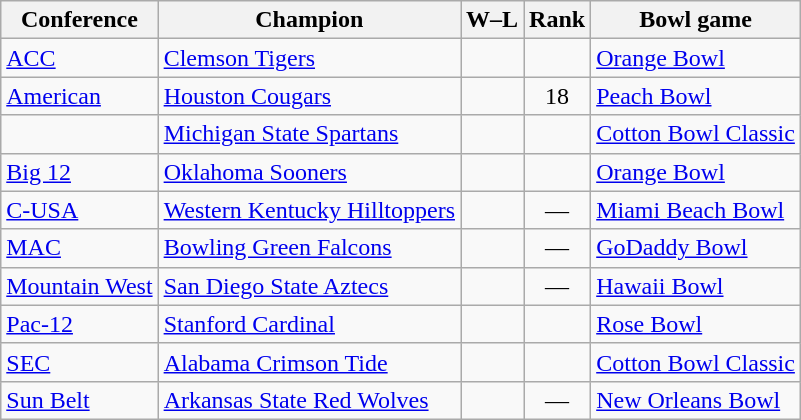<table class="wikitable sortable">
<tr>
<th>Conference</th>
<th>Champion</th>
<th>W–L</th>
<th>Rank</th>
<th>Bowl game</th>
</tr>
<tr>
<td><a href='#'>ACC</a></td>
<td><a href='#'>Clemson Tigers</a></td>
<td></td>
<td align=center></td>
<td><a href='#'>Orange Bowl</a></td>
</tr>
<tr>
<td><a href='#'>American</a></td>
<td><a href='#'>Houston Cougars</a></td>
<td></td>
<td align=center>18</td>
<td><a href='#'>Peach Bowl</a></td>
</tr>
<tr>
<td></td>
<td><a href='#'>Michigan State Spartans</a></td>
<td></td>
<td align=center></td>
<td><a href='#'>Cotton Bowl Classic</a></td>
</tr>
<tr>
<td><a href='#'>Big 12</a></td>
<td><a href='#'>Oklahoma Sooners</a></td>
<td></td>
<td align=center></td>
<td><a href='#'>Orange Bowl</a></td>
</tr>
<tr>
<td><a href='#'>C-USA</a></td>
<td><a href='#'>Western Kentucky Hilltoppers</a></td>
<td></td>
<td align=center>—</td>
<td><a href='#'>Miami Beach Bowl</a></td>
</tr>
<tr>
<td><a href='#'>MAC</a></td>
<td><a href='#'>Bowling Green Falcons</a></td>
<td></td>
<td align=center>—</td>
<td><a href='#'>GoDaddy Bowl</a></td>
</tr>
<tr>
<td><a href='#'>Mountain West</a></td>
<td><a href='#'>San Diego State Aztecs</a></td>
<td></td>
<td align=center>—</td>
<td><a href='#'>Hawaii Bowl</a></td>
</tr>
<tr>
<td><a href='#'>Pac-12</a></td>
<td><a href='#'>Stanford Cardinal</a></td>
<td></td>
<td align=center></td>
<td><a href='#'>Rose Bowl</a></td>
</tr>
<tr>
<td><a href='#'>SEC</a></td>
<td><a href='#'>Alabama Crimson Tide</a></td>
<td></td>
<td align=center></td>
<td><a href='#'>Cotton Bowl Classic</a></td>
</tr>
<tr>
<td><a href='#'>Sun Belt</a></td>
<td><a href='#'>Arkansas State Red Wolves</a></td>
<td align=center></td>
<td align=center>—</td>
<td><a href='#'>New Orleans Bowl</a></td>
</tr>
</table>
